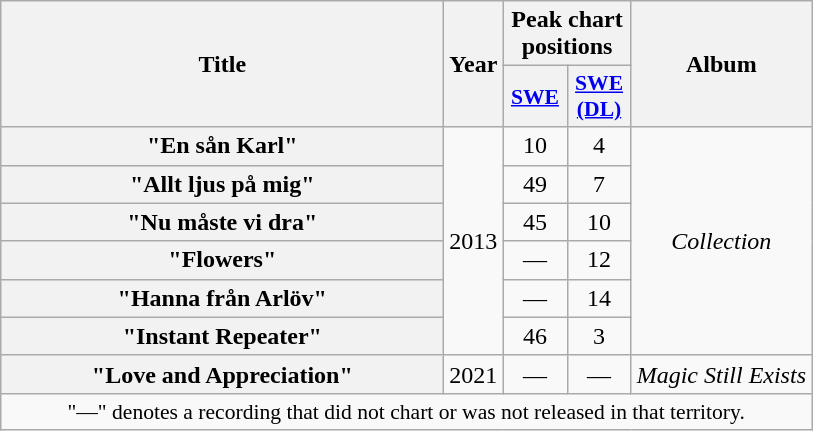<table class="wikitable plainrowheaders" style="text-align:center;" border="1">
<tr>
<th scope="col" rowspan="2" style="width:18em;">Title</th>
<th scope="col" rowspan="2">Year</th>
<th scope="col" colspan="2" style="width:1em;">Peak chart positions</th>
<th scope="col" rowspan="2">Album</th>
</tr>
<tr>
<th scope="col" style="width:2.5em;font-size:90%;"><a href='#'>SWE</a><br></th>
<th scope="col" style="width:2.5em;font-size:90%;"><a href='#'>SWE (DL)</a><br></th>
</tr>
<tr>
<th scope="row">"En sån Karl"</th>
<td rowspan="6">2013</td>
<td>10</td>
<td>4</td>
<td rowspan="6"><em>Collection</em></td>
</tr>
<tr>
<th scope="row">"Allt ljus på mig"</th>
<td>49</td>
<td>7</td>
</tr>
<tr>
<th scope="row">"Nu måste vi dra"</th>
<td>45</td>
<td>10</td>
</tr>
<tr>
<th scope="row">"Flowers"</th>
<td>—</td>
<td>12</td>
</tr>
<tr>
<th scope="row">"Hanna från Arlöv"</th>
<td>—</td>
<td>14</td>
</tr>
<tr>
<th scope="row">"Instant Repeater"</th>
<td>46</td>
<td>3</td>
</tr>
<tr>
<th scope="row">"Love and Appreciation"</th>
<td>2021</td>
<td>—</td>
<td>—</td>
<td><em>Magic Still Exists</em></td>
</tr>
<tr>
<td colspan="5" style="font-size:90%">"—" denotes a recording that did not chart or was not released in that territory.</td>
</tr>
</table>
